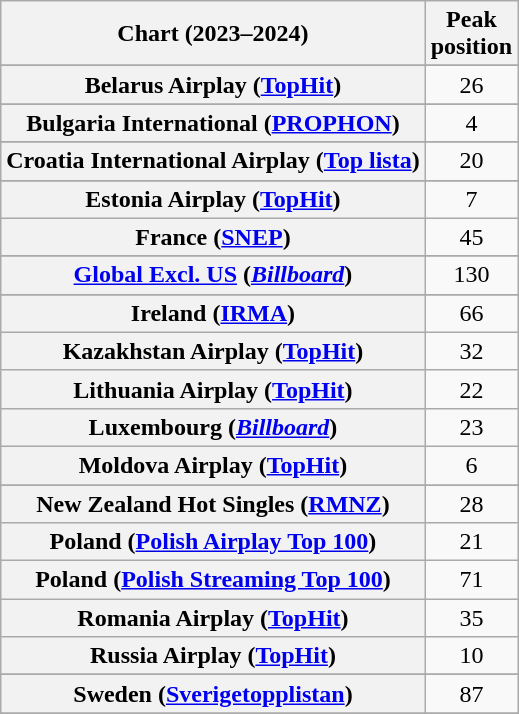<table class="wikitable sortable plainrowheaders" style="text-align:center">
<tr>
<th scope="col">Chart (2023–2024)</th>
<th scope="col">Peak<br>position</th>
</tr>
<tr>
</tr>
<tr>
<th scope="row">Belarus Airplay (<a href='#'>TopHit</a>)</th>
<td>26</td>
</tr>
<tr>
</tr>
<tr>
</tr>
<tr>
<th scope="row">Bulgaria International (<a href='#'>PROPHON</a>)</th>
<td>4</td>
</tr>
<tr>
</tr>
<tr>
</tr>
<tr>
<th scope="row">Croatia International Airplay (<a href='#'>Top lista</a>)</th>
<td>20</td>
</tr>
<tr>
</tr>
<tr>
<th scope="row">Estonia Airplay (<a href='#'>TopHit</a>)</th>
<td>7</td>
</tr>
<tr>
<th scope="row">France (<a href='#'>SNEP</a>)</th>
<td>45</td>
</tr>
<tr>
</tr>
<tr>
<th scope="row"><a href='#'>Global Excl. US</a> (<em><a href='#'>Billboard</a></em>)</th>
<td>130</td>
</tr>
<tr>
</tr>
<tr>
</tr>
<tr>
<th scope="row">Ireland (<a href='#'>IRMA</a>)</th>
<td>66</td>
</tr>
<tr>
<th scope="row">Kazakhstan Airplay (<a href='#'>TopHit</a>)</th>
<td>32</td>
</tr>
<tr>
<th scope="row">Lithuania Airplay (<a href='#'>TopHit</a>)</th>
<td>22</td>
</tr>
<tr>
<th scope="row">Luxembourg (<em><a href='#'>Billboard</a></em>)</th>
<td>23</td>
</tr>
<tr>
<th scope="row">Moldova Airplay (<a href='#'>TopHit</a>)</th>
<td>6</td>
</tr>
<tr>
</tr>
<tr>
</tr>
<tr>
<th scope="row">New Zealand Hot Singles (<a href='#'>RMNZ</a>)</th>
<td>28</td>
</tr>
<tr>
<th scope="row">Poland (<a href='#'>Polish Airplay Top 100</a>)</th>
<td>21</td>
</tr>
<tr>
<th scope="row">Poland (<a href='#'>Polish Streaming Top 100</a>)</th>
<td>71</td>
</tr>
<tr>
<th scope="row">Romania Airplay (<a href='#'>TopHit</a>)</th>
<td>35</td>
</tr>
<tr>
<th scope="row">Russia Airplay (<a href='#'>TopHit</a>)</th>
<td>10</td>
</tr>
<tr>
</tr>
<tr>
<th scope="row">Sweden (<a href='#'>Sverigetopplistan</a>)</th>
<td>87</td>
</tr>
<tr>
</tr>
<tr>
</tr>
<tr>
</tr>
<tr>
</tr>
</table>
